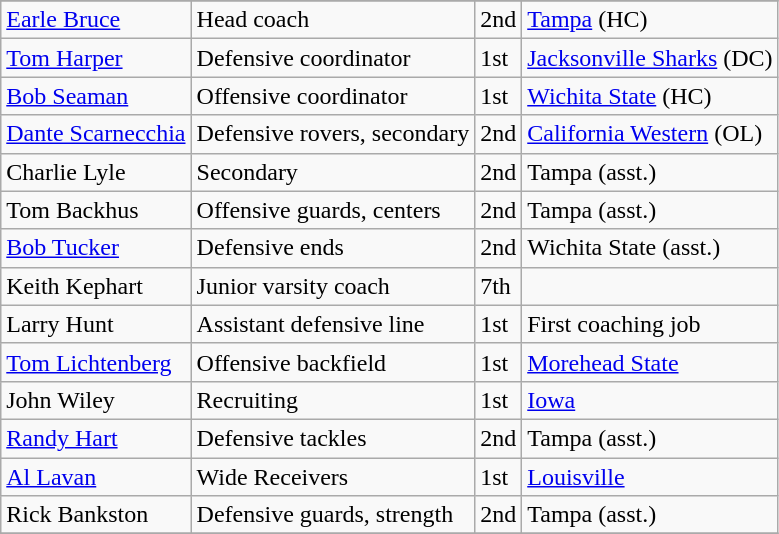<table class="wikitable">
<tr>
</tr>
<tr>
<td><a href='#'>Earle Bruce</a></td>
<td>Head coach</td>
<td>2nd</td>
<td><a href='#'>Tampa</a> (HC)</td>
</tr>
<tr>
<td><a href='#'>Tom Harper</a></td>
<td>Defensive coordinator</td>
<td>1st</td>
<td><a href='#'>Jacksonville Sharks</a> (DC)</td>
</tr>
<tr>
<td><a href='#'>Bob Seaman</a></td>
<td>Offensive coordinator</td>
<td>1st</td>
<td><a href='#'>Wichita State</a> (HC)</td>
</tr>
<tr>
<td><a href='#'>Dante Scarnecchia</a></td>
<td>Defensive rovers, secondary</td>
<td>2nd</td>
<td><a href='#'>California Western</a> (OL)</td>
</tr>
<tr>
<td>Charlie Lyle</td>
<td>Secondary</td>
<td>2nd</td>
<td>Tampa (asst.)</td>
</tr>
<tr>
<td>Tom Backhus</td>
<td>Offensive guards, centers</td>
<td>2nd</td>
<td>Tampa (asst.)</td>
</tr>
<tr>
<td><a href='#'>Bob Tucker</a></td>
<td>Defensive ends</td>
<td>2nd</td>
<td>Wichita State (asst.)</td>
</tr>
<tr>
<td>Keith Kephart</td>
<td>Junior varsity coach</td>
<td>7th</td>
<td></td>
</tr>
<tr>
<td>Larry Hunt</td>
<td>Assistant defensive line</td>
<td>1st</td>
<td>First coaching job</td>
</tr>
<tr>
<td><a href='#'>Tom Lichtenberg</a></td>
<td>Offensive backfield</td>
<td>1st</td>
<td><a href='#'>Morehead State</a></td>
</tr>
<tr>
<td>John Wiley</td>
<td>Recruiting</td>
<td>1st</td>
<td><a href='#'>Iowa</a></td>
</tr>
<tr>
<td><a href='#'>Randy Hart</a></td>
<td>Defensive tackles</td>
<td>2nd</td>
<td>Tampa (asst.)</td>
</tr>
<tr>
<td><a href='#'>Al Lavan</a></td>
<td>Wide Receivers</td>
<td>1st</td>
<td><a href='#'>Louisville</a></td>
</tr>
<tr>
<td>Rick Bankston</td>
<td>Defensive guards, strength</td>
<td>2nd</td>
<td>Tampa (asst.)</td>
</tr>
<tr>
</tr>
</table>
